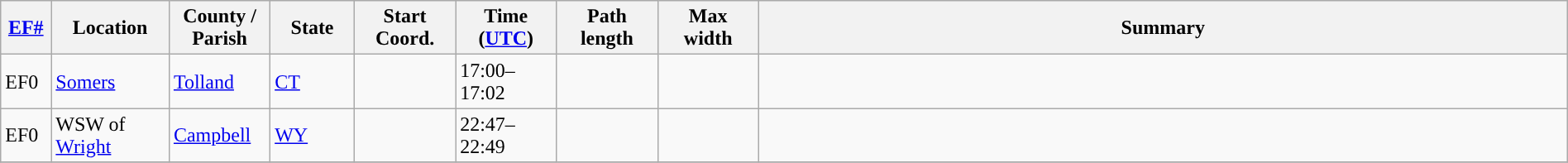<table class="wikitable sortable" style="width:100%;">
<tr>
<th scope="col"  style="width:3%; text-align:center;"><a href='#'>EF#</a></th>
<th scope="col"  style="width:7%; text-align:center;" class="unsortable">Location</th>
<th scope="col"  style="width:6%; text-align:center;" class="unsortable">County / Parish</th>
<th scope="col"  style="width:5%; text-align:center;">State</th>
<th scope="col"  style="width:6%; text-align:center;">Start Coord.</th>
<th scope="col"  style="width:6%; text-align:center;">Time (<a href='#'>UTC</a>)</th>
<th scope="col"  style="width:6%; text-align:center;">Path length</th>
<th scope="col"  style="width:6%; text-align:center;">Max width</th>
<th scope="col" class="unsortable" style="width:48%; text-align:center;">Summary</th>
</tr>
<tr>
<td>EF0</td>
<td><a href='#'>Somers</a></td>
<td><a href='#'>Tolland</a></td>
<td><a href='#'>CT</a></td>
<td></td>
<td>17:00–17:02</td>
<td></td>
<td></td>
<td></td>
</tr>
<tr>
<td>EF0</td>
<td>WSW of <a href='#'>Wright</a></td>
<td><a href='#'>Campbell</a></td>
<td><a href='#'>WY</a></td>
<td></td>
<td>22:47–22:49</td>
<td></td>
<td></td>
<td></td>
</tr>
<tr>
</tr>
</table>
